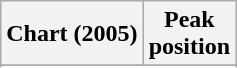<table class="wikitable plainrowheaders sortable">
<tr>
<th scope="col">Chart (2005)</th>
<th scope="col">Peak<br>position</th>
</tr>
<tr>
</tr>
<tr>
</tr>
<tr>
</tr>
<tr>
</tr>
<tr>
</tr>
</table>
